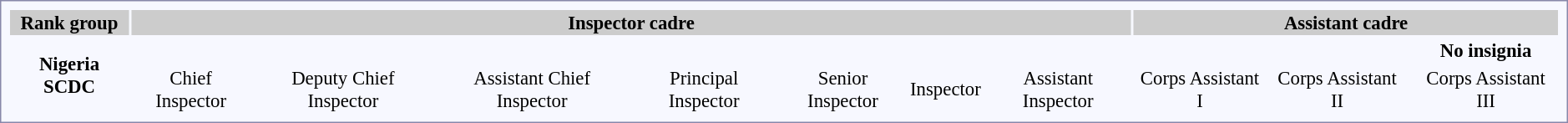<table style="border:1px solid #8888aa; background-color:#f7f8ff; padding:5px; font-size:95%; margin: 0px 12px 12px 0px;">
<tr style="background-color:#CCCCCC; text-align:center; width: 100%">
<th>Rank group</th>
<th colspan=10>Inspector cadre</th>
<th colspan=26>Assistant cadre</th>
</tr>
<tr style="text-align:center;">
<td rowspan=2><strong>Nigeria SCDC</strong></td>
<td colspan=1></td>
<td colspan=1></td>
<td colspan=1></td>
<td colspan=1></td>
<td colspan=2></td>
<td colspan=2></td>
<td colspan=2></td>
<td colspan=12></td>
<td colspan=4></td>
<td colspan=2 rowspan=2></td>
<td colspan=8><strong>No insignia</strong></td>
</tr>
<tr style="text-align:center;">
<td colspan=1>Chief Inspector</td>
<td colspan=1>Deputy Chief Inspector</td>
<td colspan=1>Assistant Chief Inspector</td>
<td colspan=1>Principal Inspector</td>
<td colspan=2>Senior Inspector</td>
<td colspan=2>Inspector</td>
<td colspan=2>Assistant Inspector</td>
<td colspan=12>Corps Assistant I</td>
<td colspan=4>Corps Assistant II</td>
<td colspan=8>Corps Assistant III</td>
</tr>
</table>
